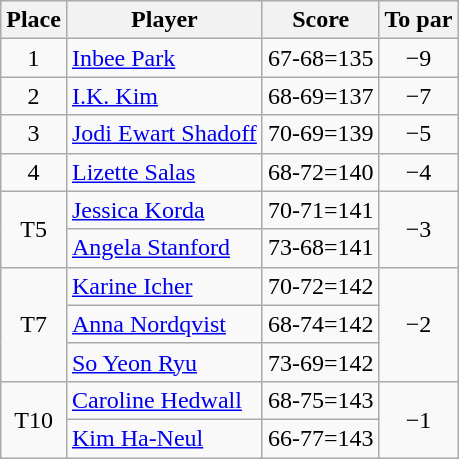<table class="wikitable">
<tr>
<th>Place</th>
<th>Player</th>
<th>Score</th>
<th>To par</th>
</tr>
<tr>
<td align=center>1</td>
<td> <a href='#'>Inbee Park</a></td>
<td>67-68=135</td>
<td align=center>−9</td>
</tr>
<tr>
<td align=center>2</td>
<td> <a href='#'>I.K. Kim</a></td>
<td>68-69=137</td>
<td align=center>−7</td>
</tr>
<tr>
<td align=center>3</td>
<td> <a href='#'>Jodi Ewart Shadoff</a></td>
<td>70-69=139</td>
<td align=center>−5</td>
</tr>
<tr>
<td align=center>4</td>
<td> <a href='#'>Lizette Salas</a></td>
<td>68-72=140</td>
<td align=center>−4</td>
</tr>
<tr>
<td align=center rowspan=2>T5</td>
<td> <a href='#'>Jessica Korda</a></td>
<td>70-71=141</td>
<td align=center rowspan=2>−3</td>
</tr>
<tr>
<td> <a href='#'>Angela Stanford</a></td>
<td>73-68=141</td>
</tr>
<tr>
<td align=center rowspan=3>T7</td>
<td> <a href='#'>Karine Icher</a></td>
<td>70-72=142</td>
<td align=center rowspan=3>−2</td>
</tr>
<tr>
<td> <a href='#'>Anna Nordqvist</a></td>
<td>68-74=142</td>
</tr>
<tr>
<td> <a href='#'>So Yeon Ryu</a></td>
<td>73-69=142</td>
</tr>
<tr>
<td align=center rowspan=2>T10</td>
<td> <a href='#'>Caroline Hedwall</a></td>
<td>68-75=143</td>
<td align=center rowspan=2>−1</td>
</tr>
<tr>
<td> <a href='#'>Kim Ha-Neul</a></td>
<td>66-77=143</td>
</tr>
</table>
